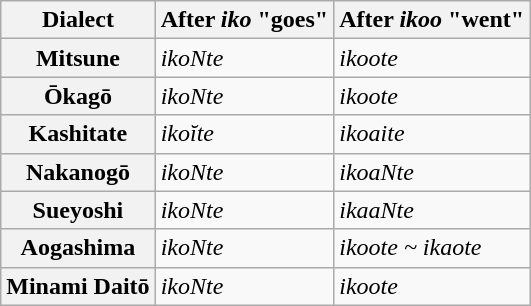<table class="wikitable">
<tr>
<th>Dialect</th>
<th>After <em>iko</em> "goes"</th>
<th>After <em>ikoo</em> "went"</th>
</tr>
<tr>
<th>Mitsune</th>
<td><em>ikoNte</em> </td>
<td><em>ikoote</em> </td>
</tr>
<tr>
<th>Ōkagō</th>
<td><em>ikoNte</em> </td>
<td><em>ikoote</em> </td>
</tr>
<tr>
<th>Kashitate</th>
<td><em>ikoĭte</em> </td>
<td><em>ikoaite</em> </td>
</tr>
<tr>
<th>Nakanogō</th>
<td><em>ikoNte</em> </td>
<td><em>ikoaNte</em> </td>
</tr>
<tr>
<th>Sueyoshi</th>
<td><em>ikoNte</em> </td>
<td><em>ikaaNte</em> </td>
</tr>
<tr>
<th>Aogashima</th>
<td><em>ikoNte</em> </td>
<td><em>ikoote ~ ikaote</em> </td>
</tr>
<tr>
<th>Minami Daitō</th>
<td><em>ikoNte</em> </td>
<td><em>ikoote</em> </td>
</tr>
</table>
